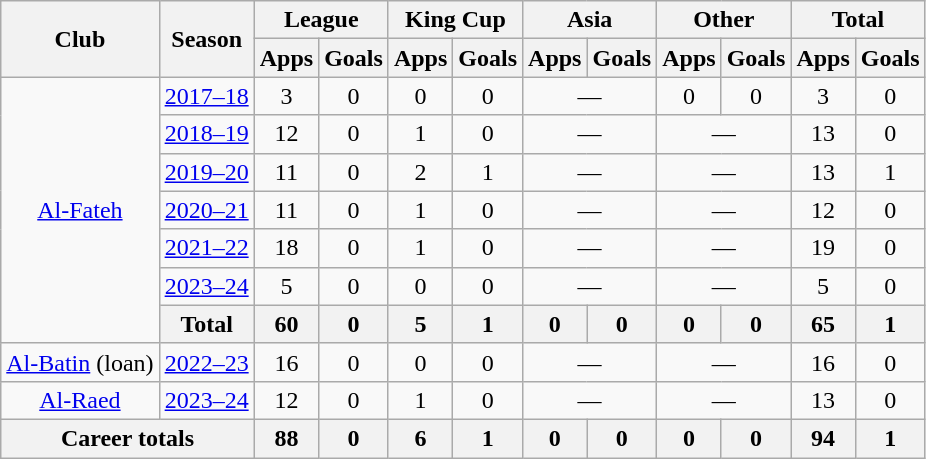<table class="wikitable" style="text-align: center">
<tr>
<th rowspan=2>Club</th>
<th rowspan=2>Season</th>
<th colspan=2>League</th>
<th colspan=2>King Cup</th>
<th colspan=2>Asia</th>
<th colspan=2>Other</th>
<th colspan=2>Total</th>
</tr>
<tr>
<th>Apps</th>
<th>Goals</th>
<th>Apps</th>
<th>Goals</th>
<th>Apps</th>
<th>Goals</th>
<th>Apps</th>
<th>Goals</th>
<th>Apps</th>
<th>Goals</th>
</tr>
<tr>
<td rowspan=7><a href='#'>Al-Fateh</a></td>
<td><a href='#'>2017–18</a></td>
<td>3</td>
<td>0</td>
<td>0</td>
<td>0</td>
<td colspan=2>—</td>
<td>0</td>
<td>0</td>
<td>3</td>
<td>0</td>
</tr>
<tr>
<td><a href='#'>2018–19</a></td>
<td>12</td>
<td>0</td>
<td>1</td>
<td>0</td>
<td colspan=2>—</td>
<td colspan=2>—</td>
<td>13</td>
<td>0</td>
</tr>
<tr>
<td><a href='#'>2019–20</a></td>
<td>11</td>
<td>0</td>
<td>2</td>
<td>1</td>
<td colspan=2>—</td>
<td colspan=2>—</td>
<td>13</td>
<td>1</td>
</tr>
<tr>
<td><a href='#'>2020–21</a></td>
<td>11</td>
<td>0</td>
<td>1</td>
<td>0</td>
<td colspan=2>—</td>
<td colspan=2>—</td>
<td>12</td>
<td>0</td>
</tr>
<tr>
<td><a href='#'>2021–22</a></td>
<td>18</td>
<td>0</td>
<td>1</td>
<td>0</td>
<td colspan=2>—</td>
<td colspan=2>—</td>
<td>19</td>
<td>0</td>
</tr>
<tr>
<td><a href='#'>2023–24</a></td>
<td>5</td>
<td>0</td>
<td>0</td>
<td>0</td>
<td colspan=2>—</td>
<td colspan=2>—</td>
<td>5</td>
<td>0</td>
</tr>
<tr>
<th>Total</th>
<th>60</th>
<th>0</th>
<th>5</th>
<th>1</th>
<th>0</th>
<th>0</th>
<th>0</th>
<th>0</th>
<th>65</th>
<th>1</th>
</tr>
<tr>
<td rowspan=1><a href='#'>Al-Batin</a> (loan)</td>
<td><a href='#'>2022–23</a></td>
<td>16</td>
<td>0</td>
<td>0</td>
<td>0</td>
<td colspan=2>—</td>
<td colspan=2>—</td>
<td>16</td>
<td>0</td>
</tr>
<tr>
<td rowspan=1><a href='#'>Al-Raed</a></td>
<td><a href='#'>2023–24</a></td>
<td>12</td>
<td>0</td>
<td>1</td>
<td>0</td>
<td colspan=2>—</td>
<td colspan=2>—</td>
<td>13</td>
<td>0</td>
</tr>
<tr>
<th colspan=2>Career totals</th>
<th>88</th>
<th>0</th>
<th>6</th>
<th>1</th>
<th>0</th>
<th>0</th>
<th>0</th>
<th>0</th>
<th>94</th>
<th>1</th>
</tr>
</table>
